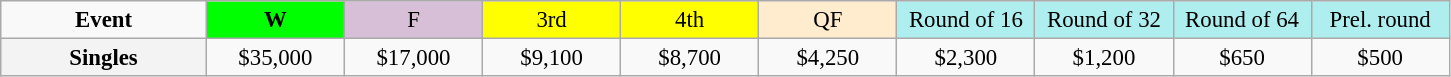<table class=wikitable style=font-size:95%;text-align:center>
<tr>
<td style="width:130px"><strong>Event</strong></td>
<td style="width:85px; background:lime"><strong>W</strong></td>
<td style="width:85px; background:thistle">F</td>
<td style="width:85px; background:#ffff00">3rd</td>
<td style="width:85px; background:#ffff00">4th</td>
<td style="width:85px; background:#ffebcd">QF</td>
<td style="width:85px; background:#afeeee">Round of 16</td>
<td style="width:85px; background:#afeeee">Round of 32</td>
<td style="width:85px; background:#afeeee">Round of 64</td>
<td style="width:85px; background:#afeeee">Prel. round</td>
</tr>
<tr>
<th style=background:#f3f3f3>Singles </th>
<td>$35,000</td>
<td>$17,000</td>
<td>$9,100</td>
<td>$8,700</td>
<td>$4,250</td>
<td>$2,300</td>
<td>$1,200</td>
<td>$650</td>
<td>$500</td>
</tr>
</table>
